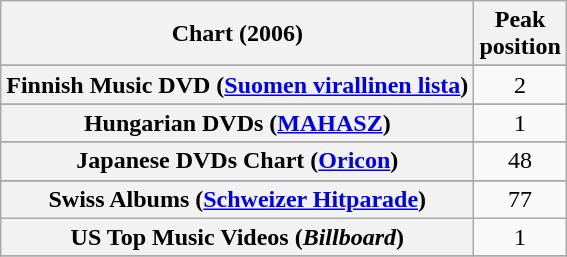<table class="wikitable plainrowheaders sortable" style="text-align:center;">
<tr>
<th scope="col">Chart (2006)</th>
<th scope="col">Peak<br>position</th>
</tr>
<tr>
</tr>
<tr>
</tr>
<tr>
</tr>
<tr>
</tr>
<tr>
</tr>
<tr>
<th scope="row">Finnish Music DVD (<a href='#'>Suomen virallinen lista</a>)</th>
<td>2</td>
</tr>
<tr>
</tr>
<tr>
<th scope="row">Hungarian DVDs (<a href='#'>MAHASZ</a>)</th>
<td>1</td>
</tr>
<tr>
</tr>
<tr>
<th scope="row">Japanese DVDs Chart (<a href='#'>Oricon</a>)</th>
<td>48</td>
</tr>
<tr>
</tr>
<tr>
</tr>
<tr>
<th scope="row">Swiss Albums (<a href='#'>Schweizer Hitparade</a>)</th>
<td>77</td>
</tr>
<tr>
<th scope="row">US Top Music Videos (<em>Billboard</em>)</th>
<td>1</td>
</tr>
<tr>
</tr>
</table>
